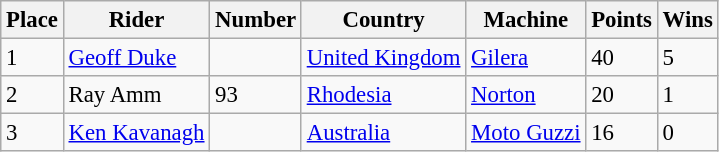<table class="wikitable" style="font-size: 95%;">
<tr>
<th>Place</th>
<th>Rider</th>
<th>Number</th>
<th>Country</th>
<th>Machine</th>
<th>Points</th>
<th>Wins</th>
</tr>
<tr>
<td>1</td>
<td> <a href='#'>Geoff Duke</a></td>
<td></td>
<td><a href='#'>United Kingdom</a></td>
<td><a href='#'>Gilera</a></td>
<td>40</td>
<td>5</td>
</tr>
<tr>
<td>2</td>
<td> Ray Amm</td>
<td>93</td>
<td><a href='#'>Rhodesia</a></td>
<td><a href='#'>Norton</a></td>
<td>20</td>
<td>1</td>
</tr>
<tr>
<td>3</td>
<td> <a href='#'>Ken Kavanagh</a></td>
<td></td>
<td><a href='#'>Australia</a></td>
<td><a href='#'>Moto Guzzi</a></td>
<td>16</td>
<td>0</td>
</tr>
</table>
